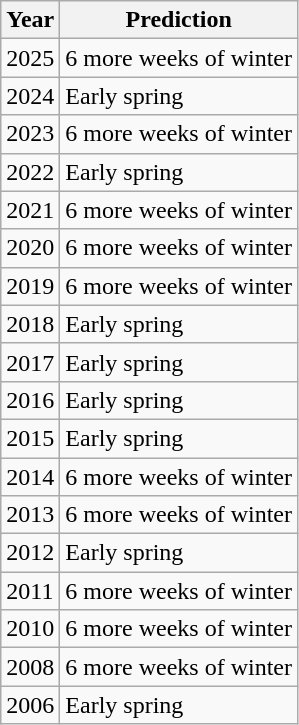<table class="wikitable">
<tr>
<th><strong>Year</strong></th>
<th>Prediction</th>
</tr>
<tr>
<td>2025</td>
<td>6 more weeks of winter</td>
</tr>
<tr>
<td>2024</td>
<td>Early spring</td>
</tr>
<tr>
<td>2023</td>
<td>6 more weeks of winter</td>
</tr>
<tr>
<td>2022</td>
<td>Early spring</td>
</tr>
<tr>
<td>2021</td>
<td>6 more weeks of winter</td>
</tr>
<tr>
<td>2020</td>
<td>6 more weeks of winter</td>
</tr>
<tr>
<td>2019</td>
<td>6 more weeks of winter</td>
</tr>
<tr>
<td>2018</td>
<td>Early spring</td>
</tr>
<tr>
<td>2017</td>
<td>Early spring</td>
</tr>
<tr>
<td>2016</td>
<td>Early spring</td>
</tr>
<tr>
<td>2015</td>
<td>Early spring</td>
</tr>
<tr>
<td>2014</td>
<td>6 more weeks of winter</td>
</tr>
<tr>
<td>2013</td>
<td>6 more weeks of winter</td>
</tr>
<tr>
<td>2012</td>
<td>Early spring</td>
</tr>
<tr>
<td>2011</td>
<td>6 more weeks of winter</td>
</tr>
<tr>
<td>2010</td>
<td>6 more weeks of winter</td>
</tr>
<tr>
<td>2008</td>
<td>6 more weeks of winter</td>
</tr>
<tr>
<td>2006</td>
<td>Early spring</td>
</tr>
</table>
